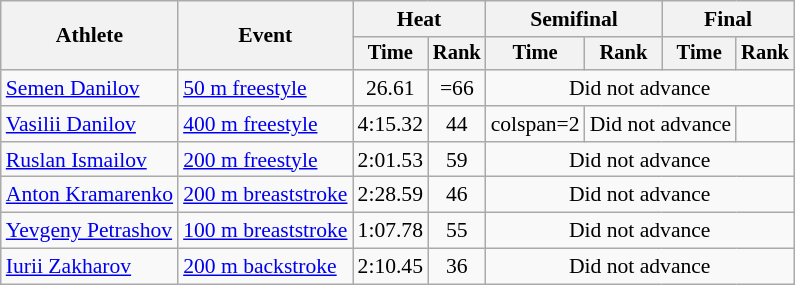<table class=wikitable style="font-size:90%">
<tr>
<th rowspan="2">Athlete</th>
<th rowspan="2">Event</th>
<th colspan="2">Heat</th>
<th colspan="2">Semifinal</th>
<th colspan="2">Final</th>
</tr>
<tr style="font-size:95%">
<th>Time</th>
<th>Rank</th>
<th>Time</th>
<th>Rank</th>
<th>Time</th>
<th>Rank</th>
</tr>
<tr align=center>
<td align=left><a href='#'>Semen Danilov</a></td>
<td align=left><a href='#'>50 m freestyle</a></td>
<td>26.61</td>
<td>=66</td>
<td colspan=4>Did not advance</td>
</tr>
<tr align=center>
<td align=left><a href='#'>Vasilii Danilov</a></td>
<td align=left><a href='#'>400 m freestyle</a></td>
<td>4:15.32</td>
<td>44</td>
<td>colspan=2 </td>
<td colspan=2>Did not advance</td>
</tr>
<tr align=center>
<td align=left><a href='#'>Ruslan Ismailov</a></td>
<td align=left><a href='#'>200 m freestyle</a></td>
<td>2:01.53</td>
<td>59</td>
<td colspan=4>Did not advance</td>
</tr>
<tr align=center>
<td align=left><a href='#'>Anton Kramarenko</a></td>
<td align=left><a href='#'>200 m breaststroke</a></td>
<td>2:28.59</td>
<td>46</td>
<td colspan=4>Did not advance</td>
</tr>
<tr align=center>
<td align=left><a href='#'>Yevgeny Petrashov</a></td>
<td align=left><a href='#'>100 m breaststroke</a></td>
<td>1:07.78</td>
<td>55</td>
<td colspan=4>Did not advance</td>
</tr>
<tr align=center>
<td align=left><a href='#'>Iurii Zakharov</a></td>
<td align=left><a href='#'>200 m backstroke</a></td>
<td>2:10.45</td>
<td>36</td>
<td colspan=4>Did not advance</td>
</tr>
</table>
